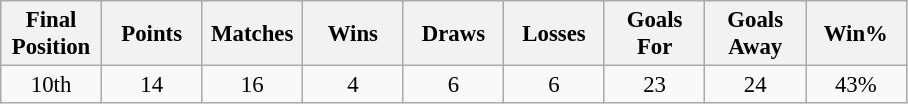<table class="wikitable" style="font-size: 95%; text-align: center;">
<tr>
<th width=60>Final Position</th>
<th width=60>Points</th>
<th width=60>Matches</th>
<th width=60>Wins</th>
<th width=60>Draws</th>
<th width=60>Losses</th>
<th width=60>Goals For</th>
<th width=60>Goals Away</th>
<th width=60>Win%</th>
</tr>
<tr>
<td>10th</td>
<td>14</td>
<td>16</td>
<td>4</td>
<td>6</td>
<td>6</td>
<td>23</td>
<td>24</td>
<td>43%</td>
</tr>
</table>
